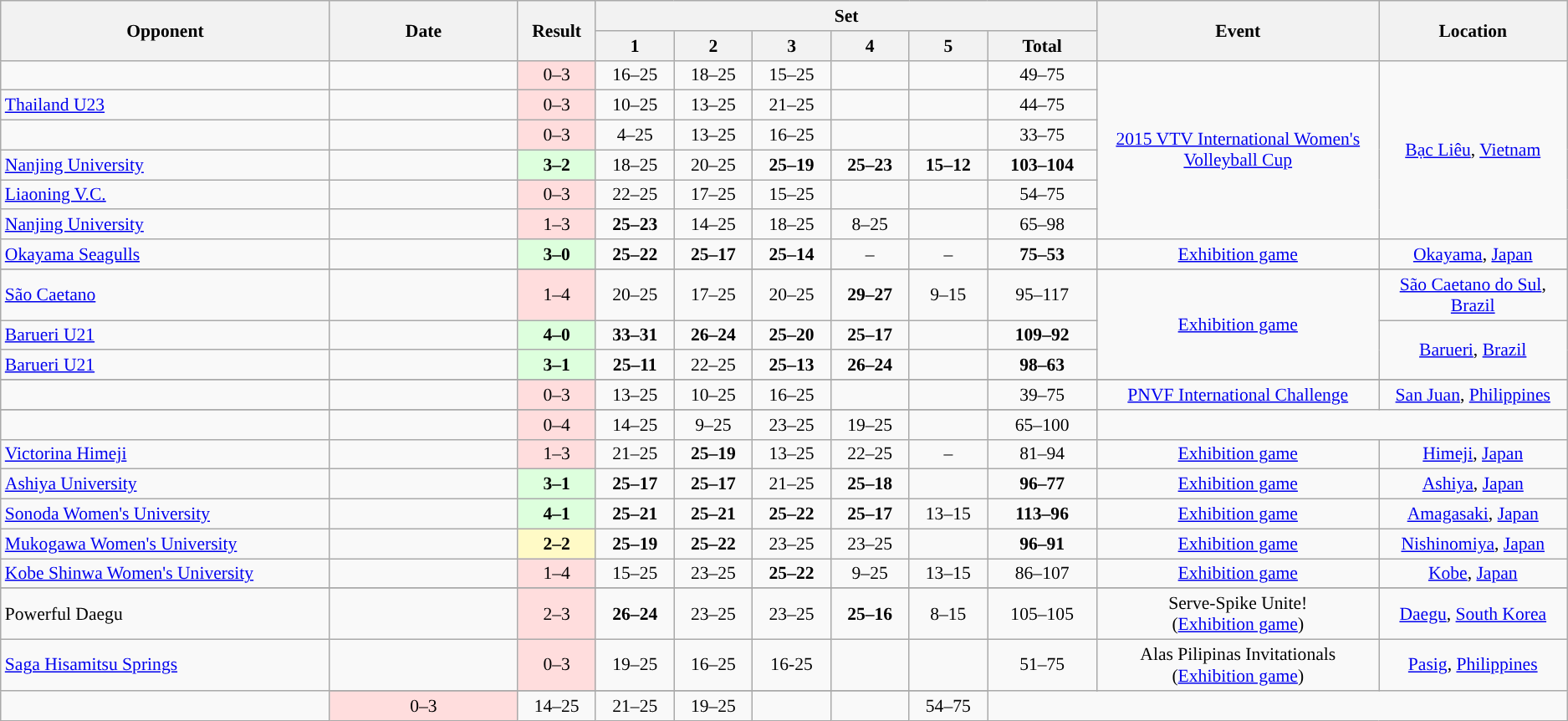<table class="wikitable" style="font-size: 90%">
<tr>
<th rowspan=2 width=21%>Opponent</th>
<th rowspan=2 width=12%>Date</th>
<th rowspan=2 width=5%>Result</th>
<th colspan=6>Set</th>
<th rowspan=2 width=18%>Event</th>
<th rowspan=2 width=19%>Location</th>
</tr>
<tr>
<th width=5%>1</th>
<th width=5%>2</th>
<th width=5%>3</th>
<th width=5%>4</th>
<th width=5%>5</th>
<th width=7%>Total</th>
</tr>
<tr style="text-align:center;">
<td style="text-align:left;"></td>
<td></td>
<td style="background:#ffdddd;">0–3</td>
<td>16–25</td>
<td>18–25</td>
<td>15–25</td>
<td></td>
<td></td>
<td>49–75</td>
<td rowspan=6><a href='#'>2015 VTV International Women's Volleyball Cup</a></td>
<td rowspan=6><a href='#'>Bạc Liêu</a>, <a href='#'>Vietnam</a></td>
</tr>
<tr style="text-align:center;">
<td style="text-align:left;"> <a href='#'>Thailand U23</a></td>
<td></td>
<td style="background:#ffdddd;">0–3</td>
<td>10–25</td>
<td>13–25</td>
<td>21–25</td>
<td></td>
<td></td>
<td>44–75</td>
</tr>
<tr style="text-align:center;">
<td style="text-align:left;"></td>
<td></td>
<td style="background:#ffdddd;">0–3</td>
<td>4–25</td>
<td>13–25</td>
<td>16–25</td>
<td></td>
<td></td>
<td>33–75</td>
</tr>
<tr style="text-align:center;">
<td style="text-align:left;"> <a href='#'>Nanjing University</a></td>
<td></td>
<td style="background:#ddffdd;"><strong>3–2</strong></td>
<td>18–25</td>
<td>20–25</td>
<td><strong>25–19</strong></td>
<td><strong>25–23</strong></td>
<td><strong>15–12</strong></td>
<td><strong>103–104</strong></td>
</tr>
<tr style="text-align:center;">
<td style="text-align:left;"> <a href='#'>Liaoning V.C.</a></td>
<td></td>
<td style="background:#ffdddd;">0–3</td>
<td>22–25</td>
<td>17–25</td>
<td>15–25</td>
<td></td>
<td></td>
<td>54–75</td>
</tr>
<tr style="text-align:center;">
<td style="text-align:left;"> <a href='#'>Nanjing University</a></td>
<td></td>
<td style="background:#ffdddd;">1–3</td>
<td><strong>25–23</strong></td>
<td>14–25</td>
<td>18–25</td>
<td>8–25</td>
<td></td>
<td>65–98</td>
</tr>
<tr style="text-align:center;">
<td style="text-align:left;"> <a href='#'>Okayama Seagulls</a></td>
<td></td>
<td style="background:#ddffdd;"><strong>3–0</strong></td>
<td><strong>25–22</strong></td>
<td><strong>25–17</strong></td>
<td><strong>25–14</strong></td>
<td>–</td>
<td>–</td>
<td><strong>75–53</strong></td>
<td align=center><a href='#'>Exhibition game</a></td>
<td align=center><a href='#'>Okayama</a>, <a href='#'>Japan</a></td>
</tr>
<tr style="text-align:center;">
</tr>
<tr style="text-align:center;">
<td style="text-align:left;"> <a href='#'>São Caetano</a></td>
<td></td>
<td style="background:#ffdddd;">1–4</td>
<td>20–25</td>
<td>17–25</td>
<td>20–25</td>
<td><strong>29–27</strong></td>
<td>9–15</td>
<td>95–117</td>
<td rowspan=3 align=center><a href='#'>Exhibition game</a></td>
<td align=center><a href='#'>São Caetano do Sul</a>, <a href='#'>Brazil</a></td>
</tr>
<tr style="text-align:center;">
<td style="text-align:left;"> <a href='#'>Barueri U21</a></td>
<td></td>
<td style="background:#ddffdd;"><strong>4–0</strong></td>
<td><strong>33–31</strong></td>
<td><strong>26–24</strong></td>
<td><strong>25–20</strong></td>
<td><strong>25–17</strong></td>
<td></td>
<td><strong>109–92</strong></td>
<td rowspan=2 align=center><a href='#'>Barueri</a>, <a href='#'>Brazil</a></td>
</tr>
<tr style="text-align:center;">
<td style="text-align:left;"> <a href='#'>Barueri U21</a></td>
<td></td>
<td style="background:#ddffdd;"><strong>3–1</strong></td>
<td><strong>25–11</strong></td>
<td>22–25</td>
<td><strong>25–13</strong></td>
<td><strong>26–24</strong></td>
<td></td>
<td><strong>98–63</strong></td>
</tr>
<tr style="text-align:center;">
</tr>
<tr style="text-align:center;">
<td style="text-align:left;"></td>
<td></td>
<td style="background:#ffdddd">0–3</td>
<td>13–25</td>
<td>10–25</td>
<td>16–25</td>
<td></td>
<td></td>
<td>39–75</td>
<td rowspan=2><a href='#'>PNVF International Challenge</a></td>
<td rowspan=2><a href='#'>San Juan</a>, <a href='#'>Philippines</a></td>
</tr>
<tr style="text-align:center;">
</tr>
<tr style="text-align:center;">
<td style="text-align:left;"></td>
<td></td>
<td style="background:#ffdddd">0–4</td>
<td>14–25</td>
<td>9–25</td>
<td>23–25</td>
<td>19–25</td>
<td></td>
<td>65–100</td>
</tr>
<tr style="text-align:center;">
<td style="text-align:left;"> <a href='#'>Victorina Himeji</a></td>
<td></td>
<td style="background:#ffdddd;">1–3</td>
<td>21–25</td>
<td><strong>25–19</strong></td>
<td>13–25</td>
<td>22–25</td>
<td>–</td>
<td>81–94</td>
<td align=center><a href='#'>Exhibition game</a></td>
<td align=center><a href='#'>Himeji</a>, <a href='#'>Japan</a></td>
</tr>
<tr style="text-align:center;">
<td style="text-align:left;"> <a href='#'>Ashiya University</a></td>
<td></td>
<td style="background:#ddffdd;"><strong>3–1</strong></td>
<td><strong>25–17</strong></td>
<td><strong>25–17</strong></td>
<td>21–25</td>
<td><strong>25–18</strong></td>
<td></td>
<td><strong>96–77</strong></td>
<td align=center><a href='#'>Exhibition game</a></td>
<td align=center><a href='#'>Ashiya</a>, <a href='#'>Japan</a></td>
</tr>
<tr style="text-align:center;">
<td style="text-align:left;"> <a href='#'>Sonoda Women's University</a></td>
<td></td>
<td style="background:#ddffdd;"><strong>4–1</strong></td>
<td><strong>25–21</strong></td>
<td><strong>25–21</strong></td>
<td><strong>25–22</strong></td>
<td><strong>25–17</strong></td>
<td>13–15</td>
<td><strong>113–96</strong></td>
<td align=center><a href='#'>Exhibition game</a></td>
<td align=center><a href='#'>Amagasaki</a>, <a href='#'>Japan</a></td>
</tr>
<tr style="text-align:center;">
<td style="text-align:left;"> <a href='#'>Mukogawa Women's University</a></td>
<td></td>
<td style="background:#FFFAC6;"><strong>2–2</strong></td>
<td><strong>25–19</strong></td>
<td><strong>25–22</strong></td>
<td>23–25</td>
<td>23–25</td>
<td></td>
<td><strong>96–91</strong></td>
<td align=center><a href='#'>Exhibition game</a></td>
<td align=center><a href='#'>Nishinomiya</a>, <a href='#'>Japan</a></td>
</tr>
<tr style="text-align:center;">
<td style="text-align:left;"> <a href='#'>Kobe Shinwa Women's University</a></td>
<td></td>
<td style="background:#ffdddd;">1–4</td>
<td>15–25</td>
<td>23–25</td>
<td><strong>25–22</strong></td>
<td>9–25</td>
<td>13–15</td>
<td>86–107</td>
<td align=center><a href='#'>Exhibition game</a></td>
<td align=center><a href='#'>Kobe</a>, <a href='#'>Japan</a></td>
</tr>
<tr style="text-align:center;">
</tr>
<tr style="text-align:center;">
<td style="text-align:left;">Powerful Daegu</td>
<td></td>
<td style="background:#ffdddd;">2–3</td>
<td><strong>26–24</strong></td>
<td>23–25</td>
<td>23–25</td>
<td><strong>25–16</strong></td>
<td>8–15</td>
<td>105–105</td>
<td align=center>Serve-Spike Unite!<br>(<a href='#'>Exhibition game</a>)</td>
<td align=center><a href='#'>Daegu</a>, <a href='#'>South Korea</a></td>
</tr>
<tr style="text-align:center;">
<td style="text-align:left;" rowspan=2> <a href='#'>Saga Hisamitsu Springs</a></td>
<td></td>
<td style="background:#ffdddd;">0–3</td>
<td>19–25</td>
<td>16–25</td>
<td>16-25</td>
<td></td>
<td></td>
<td>51–75</td>
<td rowspan=2 align=center>Alas Pilipinas Invitationals<br>(<a href='#'>Exhibition game</a>)</td>
<td align=center rowspan=2><a href='#'>Pasig</a>, <a href='#'>Philippines</a></td>
</tr>
<tr style="text-align:center;">
</tr>
<tr style="text-align:center;">
<td></td>
<td style="background:#ffdddd;">0–3</td>
<td>14–25</td>
<td>21–25</td>
<td>19–25</td>
<td></td>
<td></td>
<td>54–75</td>
</tr>
</table>
